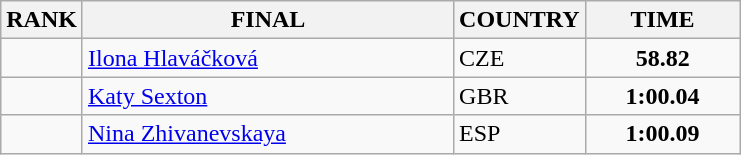<table class="wikitable">
<tr>
<th>RANK</th>
<th align="left" style="width: 15em">FINAL</th>
<th>COUNTRY</th>
<th style="width: 6em">TIME</th>
</tr>
<tr>
<td align="center"></td>
<td><a href='#'>Ilona Hlaváčková</a></td>
<td> CZE</td>
<td align="center"><strong>58.82</strong></td>
</tr>
<tr>
<td align="center"></td>
<td><a href='#'>Katy Sexton</a></td>
<td> GBR</td>
<td align="center"><strong>1:00.04</strong></td>
</tr>
<tr>
<td align="center"></td>
<td><a href='#'>Nina Zhivanevskaya</a></td>
<td> ESP</td>
<td align="center"><strong>1:00.09</strong></td>
</tr>
</table>
